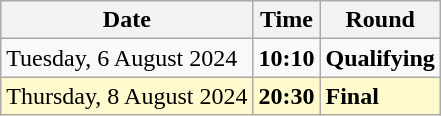<table class="wikitable">
<tr>
<th>Date</th>
<th>Time</th>
<th>Round</th>
</tr>
<tr>
<td>Tuesday, 6 August 2024</td>
<td><strong>10:10</strong></td>
<td><strong>Qualifying</strong></td>
</tr>
<tr style=background:lemonchiffon>
<td>Thursday, 8 August 2024</td>
<td><strong>20:30</strong></td>
<td><strong>Final</strong></td>
</tr>
</table>
